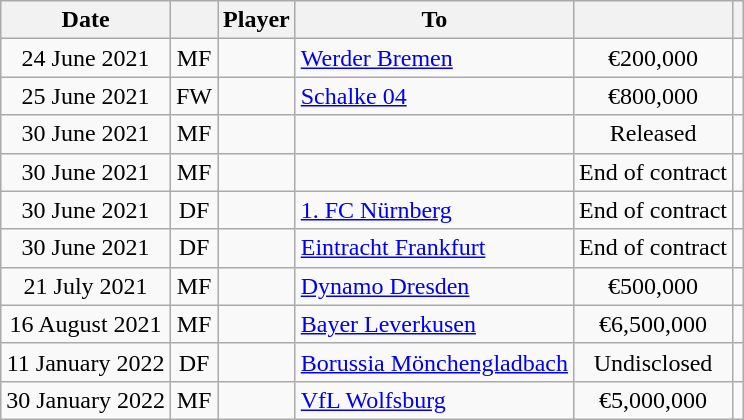<table class="wikitable sortable nowrap" style="text-align:center;">
<tr>
<th scope=col>Date</th>
<th scope=col></th>
<th scope=col>Player</th>
<th scope=col>To</th>
<th scope=col></th>
<th scope=col class="unsortable"></th>
</tr>
<tr>
<td>24 June 2021</td>
<td>MF</td>
<td align="left"></td>
<td align="left"><a href='#'>Werder Bremen</a></td>
<td>€200,000</td>
<td></td>
</tr>
<tr>
<td>25 June 2021</td>
<td>FW</td>
<td align="left"></td>
<td align="left"><a href='#'>Schalke 04</a></td>
<td>€800,000</td>
<td></td>
</tr>
<tr>
<td>30 June 2021</td>
<td>MF</td>
<td align="left"></td>
<td align="left"></td>
<td>Released</td>
<td></td>
</tr>
<tr>
<td>30 June 2021</td>
<td>MF</td>
<td align="left"></td>
<td align="left"></td>
<td>End of contract</td>
<td></td>
</tr>
<tr>
<td>30 June 2021</td>
<td>DF</td>
<td align="left"></td>
<td align="left"><a href='#'>1. FC Nürnberg</a></td>
<td>End of contract</td>
<td></td>
</tr>
<tr>
<td>30 June 2021</td>
<td>DF</td>
<td align="left"></td>
<td align="left"><a href='#'>Eintracht Frankfurt</a></td>
<td>End of contract</td>
<td></td>
</tr>
<tr>
<td>21 July 2021</td>
<td>MF</td>
<td align="left"></td>
<td align="left"><a href='#'>Dynamo Dresden</a></td>
<td>€500,000</td>
<td></td>
</tr>
<tr>
<td>16 August 2021</td>
<td>MF</td>
<td align="left"></td>
<td align="left"><a href='#'>Bayer Leverkusen</a></td>
<td>€6,500,000</td>
<td></td>
</tr>
<tr>
<td>11 January 2022</td>
<td>DF</td>
<td align=left></td>
<td align=left><a href='#'>Borussia Mönchengladbach</a></td>
<td>Undisclosed</td>
<td></td>
</tr>
<tr>
<td>30 January 2022</td>
<td>MF</td>
<td align=left></td>
<td align=left><a href='#'>VfL Wolfsburg</a></td>
<td>€5,000,000</td>
<td></td>
</tr>
</table>
